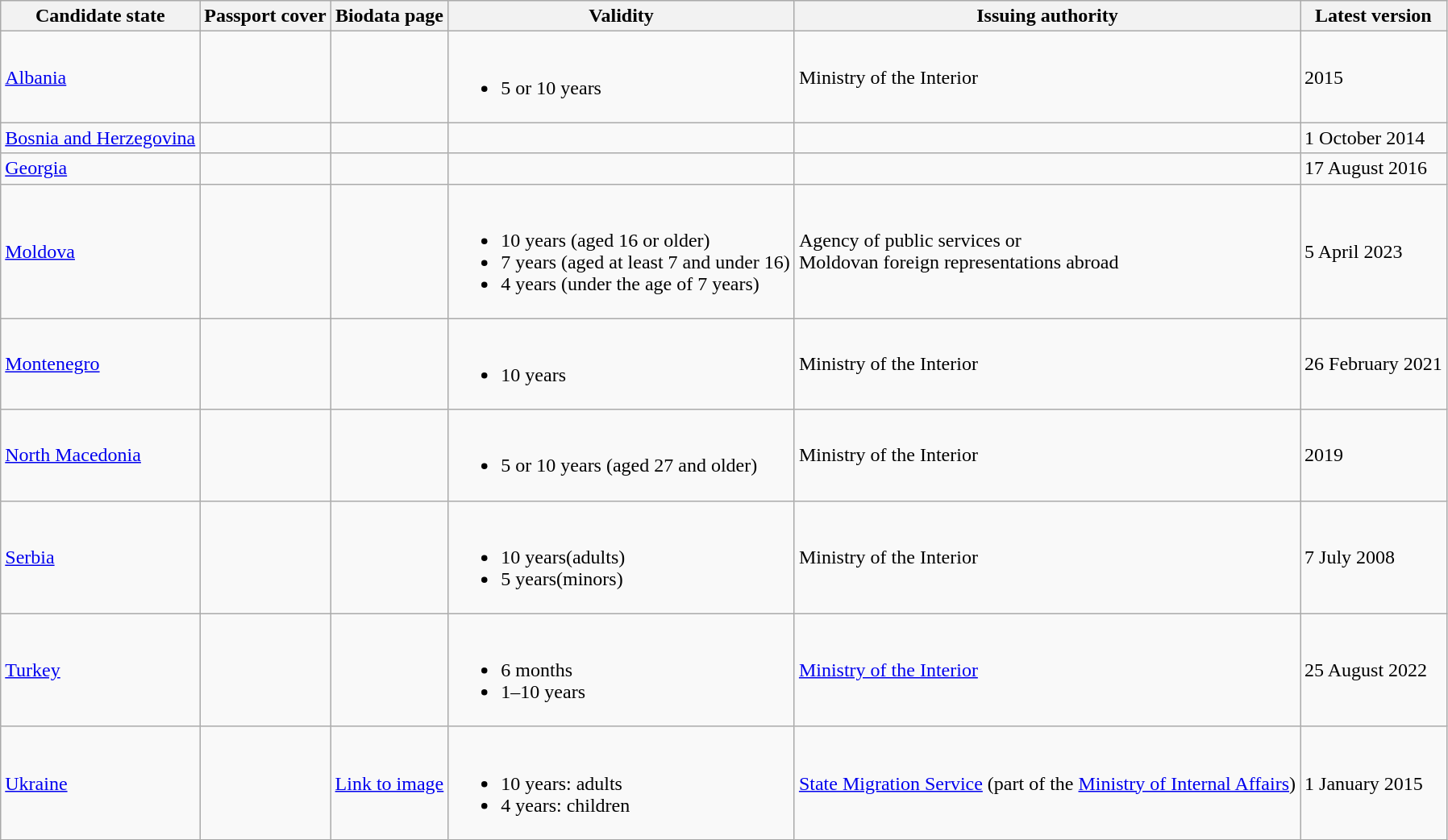<table class="wikitable">
<tr>
<th>Candidate state</th>
<th>Passport cover</th>
<th>Biodata page</th>
<th>Validity</th>
<th>Issuing authority</th>
<th>Latest version</th>
</tr>
<tr>
<td> <a href='#'>Albania</a></td>
<td></td>
<td></td>
<td><br><ul><li>5 or 10 years</li></ul></td>
<td>Ministry of the Interior</td>
<td>2015</td>
</tr>
<tr>
<td> <a href='#'>Bosnia and Herzegovina</a></td>
<td></td>
<td></td>
<td></td>
<td></td>
<td>1 October 2014</td>
</tr>
<tr>
<td> <a href='#'>Georgia</a></td>
<td></td>
<td></td>
<td></td>
<td></td>
<td>17 August 2016</td>
</tr>
<tr>
<td> <a href='#'>Moldova</a></td>
<td></td>
<td></td>
<td><br><ul><li>10 years (aged 16 or older)</li><li>7 years (aged at least 7 and under 16)</li><li>4 years (under the age of 7 years)</li></ul></td>
<td>Agency of public services  or<br>Moldovan foreign representations
abroad</td>
<td>5 April 2023</td>
</tr>
<tr>
<td> <a href='#'>Montenegro</a></td>
<td></td>
<td></td>
<td><br><ul><li>10 years</li></ul></td>
<td>Ministry of the Interior</td>
<td>26 February 2021</td>
</tr>
<tr>
<td> <a href='#'>North Macedonia</a></td>
<td></td>
<td></td>
<td><br><ul><li>5 or 10 years (aged 27 and older)</li></ul></td>
<td>Ministry of the Interior</td>
<td>2019</td>
</tr>
<tr>
<td> <a href='#'>Serbia</a></td>
<td></td>
<td></td>
<td><br><ul><li>10 years(adults)</li><li>5 years(minors)</li></ul></td>
<td>Ministry of the Interior</td>
<td>7 July 2008</td>
</tr>
<tr>
<td> <a href='#'>Turkey</a></td>
<td></td>
<td></td>
<td><br><ul><li>6 months</li><li>1–10 years</li></ul></td>
<td><a href='#'>Ministry of the Interior</a></td>
<td>25 August 2022</td>
</tr>
<tr>
<td> <a href='#'>Ukraine</a></td>
<td></td>
<td><a href='#'>Link to image</a></td>
<td><br><ul><li>10 years: adults</li><li>4 years: children</li></ul></td>
<td><a href='#'>State Migration Service</a> (part of the <a href='#'>Ministry of Internal Affairs</a>)</td>
<td>1 January 2015</td>
</tr>
</table>
